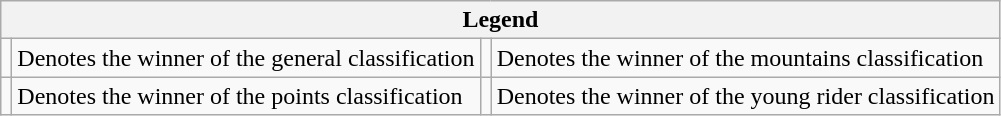<table class="wikitable">
<tr>
<th colspan="4">Legend</th>
</tr>
<tr>
<td></td>
<td>Denotes the winner of the general classification</td>
<td></td>
<td>Denotes the winner of the mountains classification</td>
</tr>
<tr>
<td></td>
<td>Denotes the winner of the points classification</td>
<td></td>
<td>Denotes the winner of the young rider classification</td>
</tr>
</table>
